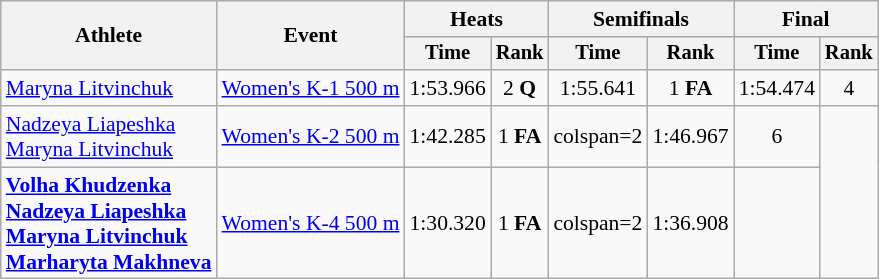<table class=wikitable style="font-size:90%">
<tr>
<th rowspan="2">Athlete</th>
<th rowspan="2">Event</th>
<th colspan=2>Heats</th>
<th colspan=2>Semifinals</th>
<th colspan=2>Final</th>
</tr>
<tr style="font-size:95%">
<th>Time</th>
<th>Rank</th>
<th>Time</th>
<th>Rank</th>
<th>Time</th>
<th>Rank</th>
</tr>
<tr align=center>
<td align=left><a href='#'>Maryna Litvinchuk</a></td>
<td align=left><a href='#'>Women's K-1 500 m</a></td>
<td>1:53.966</td>
<td>2 <strong>Q</strong></td>
<td>1:55.641</td>
<td>1 <strong>FA</strong></td>
<td>1:54.474</td>
<td>4</td>
</tr>
<tr align=center>
<td align=left><a href='#'>Nadzeya Liapeshka</a><br><a href='#'>Maryna Litvinchuk</a></td>
<td align=left><a href='#'>Women's K-2 500 m</a></td>
<td>1:42.285</td>
<td>1 <strong>FA</strong></td>
<td>colspan=2 </td>
<td>1:46.967</td>
<td>6</td>
</tr>
<tr align=center>
<td align=left><strong><a href='#'>Volha Khudzenka</a><br><a href='#'>Nadzeya Liapeshka</a><br><a href='#'>Maryna Litvinchuk</a><br><a href='#'>Marharyta Makhneva</a></strong></td>
<td align=left><a href='#'>Women's K-4 500 m</a></td>
<td>1:30.320</td>
<td>1 <strong>FA</strong></td>
<td>colspan=2 </td>
<td>1:36.908</td>
<td></td>
</tr>
</table>
